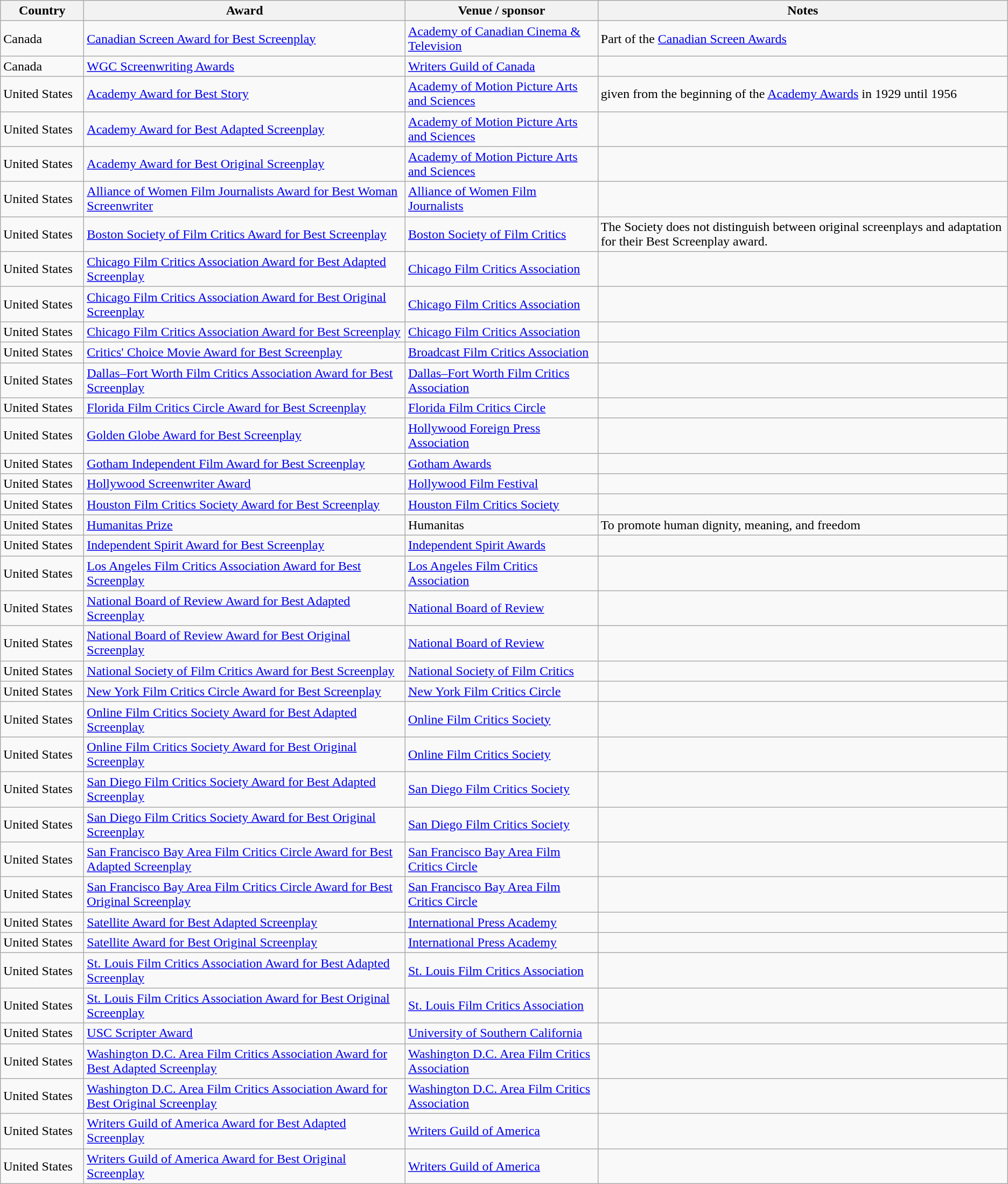<table class="wikitable sortable">
<tr>
<th style="width:6em;">Country</th>
<th>Award</th>
<th>Venue / sponsor</th>
<th>Notes</th>
</tr>
<tr>
<td>Canada</td>
<td><a href='#'>Canadian Screen Award for Best Screenplay</a></td>
<td><a href='#'>Academy of Canadian Cinema & Television</a></td>
<td>Part of the <a href='#'>Canadian Screen Awards</a></td>
</tr>
<tr>
<td>Canada</td>
<td><a href='#'>WGC Screenwriting Awards</a></td>
<td><a href='#'>Writers Guild of Canada</a></td>
<td></td>
</tr>
<tr>
<td>United States</td>
<td><a href='#'>Academy Award for Best Story</a></td>
<td><a href='#'>Academy of Motion Picture Arts and Sciences</a></td>
<td>given from the beginning of the <a href='#'>Academy Awards</a> in 1929 until 1956</td>
</tr>
<tr>
<td>United States</td>
<td><a href='#'>Academy Award for Best Adapted Screenplay</a></td>
<td><a href='#'>Academy of Motion Picture Arts and Sciences</a></td>
<td></td>
</tr>
<tr>
<td>United States</td>
<td><a href='#'>Academy Award for Best Original Screenplay</a></td>
<td><a href='#'>Academy of Motion Picture Arts and Sciences</a></td>
<td></td>
</tr>
<tr>
<td>United States</td>
<td><a href='#'>Alliance of Women Film Journalists Award for Best Woman Screenwriter</a></td>
<td><a href='#'>Alliance of Women Film Journalists</a></td>
<td></td>
</tr>
<tr>
<td>United States</td>
<td><a href='#'>Boston Society of Film Critics Award for Best Screenplay</a></td>
<td><a href='#'>Boston Society of Film Critics</a></td>
<td>The Society does not distinguish between original screenplays and adaptation for their Best Screenplay award.</td>
</tr>
<tr>
<td>United States</td>
<td><a href='#'>Chicago Film Critics Association Award for Best Adapted Screenplay</a></td>
<td><a href='#'>Chicago Film Critics Association</a></td>
<td></td>
</tr>
<tr>
<td>United States</td>
<td><a href='#'>Chicago Film Critics Association Award for Best Original Screenplay</a></td>
<td><a href='#'>Chicago Film Critics Association</a></td>
<td></td>
</tr>
<tr>
<td>United States</td>
<td><a href='#'>Chicago Film Critics Association Award for Best Screenplay</a></td>
<td><a href='#'>Chicago Film Critics Association</a></td>
<td></td>
</tr>
<tr>
<td>United States</td>
<td><a href='#'>Critics' Choice Movie Award for Best Screenplay</a></td>
<td><a href='#'>Broadcast Film Critics Association</a></td>
<td></td>
</tr>
<tr>
<td>United States</td>
<td><a href='#'>Dallas–Fort Worth Film Critics Association Award for Best Screenplay</a></td>
<td><a href='#'>Dallas–Fort Worth Film Critics Association</a></td>
<td></td>
</tr>
<tr>
<td>United States</td>
<td><a href='#'>Florida Film Critics Circle Award for Best Screenplay</a></td>
<td><a href='#'>Florida Film Critics Circle</a></td>
<td></td>
</tr>
<tr>
<td>United States</td>
<td><a href='#'>Golden Globe Award for Best Screenplay</a></td>
<td><a href='#'>Hollywood Foreign Press Association</a></td>
<td></td>
</tr>
<tr>
<td>United States</td>
<td><a href='#'>Gotham Independent Film Award for Best Screenplay</a></td>
<td><a href='#'>Gotham Awards</a></td>
<td></td>
</tr>
<tr>
<td>United States</td>
<td><a href='#'>Hollywood Screenwriter Award</a></td>
<td><a href='#'>Hollywood Film Festival</a></td>
<td></td>
</tr>
<tr>
<td>United States</td>
<td><a href='#'>Houston Film Critics Society Award for Best Screenplay</a></td>
<td><a href='#'>Houston Film Critics Society</a></td>
<td></td>
</tr>
<tr>
<td>United States</td>
<td><a href='#'>Humanitas Prize</a></td>
<td>Humanitas</td>
<td>To promote human dignity, meaning, and freedom</td>
</tr>
<tr>
<td>United States</td>
<td><a href='#'>Independent Spirit Award for Best Screenplay</a></td>
<td><a href='#'>Independent Spirit Awards</a></td>
<td></td>
</tr>
<tr>
<td>United States</td>
<td><a href='#'>Los Angeles Film Critics Association Award for Best Screenplay</a></td>
<td><a href='#'>Los Angeles Film Critics Association</a></td>
<td></td>
</tr>
<tr>
<td>United States</td>
<td><a href='#'>National Board of Review Award for Best Adapted Screenplay</a></td>
<td><a href='#'>National Board of Review</a></td>
<td></td>
</tr>
<tr>
<td>United States</td>
<td><a href='#'>National Board of Review Award for Best Original Screenplay</a></td>
<td><a href='#'>National Board of Review</a></td>
<td></td>
</tr>
<tr>
<td>United States</td>
<td><a href='#'>National Society of Film Critics Award for Best Screenplay</a></td>
<td><a href='#'>National Society of Film Critics</a></td>
<td></td>
</tr>
<tr>
<td>United States</td>
<td><a href='#'>New York Film Critics Circle Award for Best Screenplay</a></td>
<td><a href='#'>New York Film Critics Circle</a></td>
<td></td>
</tr>
<tr>
<td>United States</td>
<td><a href='#'>Online Film Critics Society Award for Best Adapted Screenplay</a></td>
<td><a href='#'>Online Film Critics Society</a></td>
<td></td>
</tr>
<tr>
<td>United States</td>
<td><a href='#'>Online Film Critics Society Award for Best Original Screenplay</a></td>
<td><a href='#'>Online Film Critics Society</a></td>
<td></td>
</tr>
<tr>
<td>United States</td>
<td><a href='#'>San Diego Film Critics Society Award for Best Adapted Screenplay</a></td>
<td><a href='#'>San Diego Film Critics Society</a></td>
<td></td>
</tr>
<tr>
<td>United States</td>
<td><a href='#'>San Diego Film Critics Society Award for Best Original Screenplay</a></td>
<td><a href='#'>San Diego Film Critics Society</a></td>
<td></td>
</tr>
<tr>
<td>United States</td>
<td><a href='#'>San Francisco Bay Area Film Critics Circle Award for Best Adapted Screenplay</a></td>
<td><a href='#'>San Francisco Bay Area Film Critics Circle</a></td>
<td></td>
</tr>
<tr>
<td>United States</td>
<td><a href='#'>San Francisco Bay Area Film Critics Circle Award for Best Original Screenplay</a></td>
<td><a href='#'>San Francisco Bay Area Film Critics Circle</a></td>
<td></td>
</tr>
<tr>
<td>United States</td>
<td><a href='#'>Satellite Award for Best Adapted Screenplay</a></td>
<td><a href='#'>International Press Academy</a></td>
<td></td>
</tr>
<tr>
<td>United States</td>
<td><a href='#'>Satellite Award for Best Original Screenplay</a></td>
<td><a href='#'>International Press Academy</a></td>
<td></td>
</tr>
<tr>
<td>United States</td>
<td><a href='#'>St. Louis Film Critics Association Award for Best Adapted Screenplay</a></td>
<td><a href='#'>St. Louis Film Critics Association</a></td>
<td></td>
</tr>
<tr>
<td>United States</td>
<td><a href='#'>St. Louis Film Critics Association Award for Best Original Screenplay</a></td>
<td><a href='#'>St. Louis Film Critics Association</a></td>
<td></td>
</tr>
<tr>
<td>United States</td>
<td><a href='#'>USC Scripter Award</a></td>
<td><a href='#'>University of Southern California</a></td>
<td></td>
</tr>
<tr>
<td>United States</td>
<td><a href='#'>Washington D.C. Area Film Critics Association Award for Best Adapted Screenplay</a></td>
<td><a href='#'>Washington D.C. Area Film Critics Association</a></td>
<td></td>
</tr>
<tr>
<td>United States</td>
<td><a href='#'>Washington D.C. Area Film Critics Association Award for Best Original Screenplay</a></td>
<td><a href='#'>Washington D.C. Area Film Critics Association</a></td>
<td></td>
</tr>
<tr>
<td>United States</td>
<td><a href='#'>Writers Guild of America Award for Best Adapted Screenplay</a></td>
<td><a href='#'>Writers Guild of America</a></td>
<td></td>
</tr>
<tr>
<td>United States</td>
<td><a href='#'>Writers Guild of America Award for Best Original Screenplay</a></td>
<td><a href='#'>Writers Guild of America</a></td>
<td></td>
</tr>
</table>
